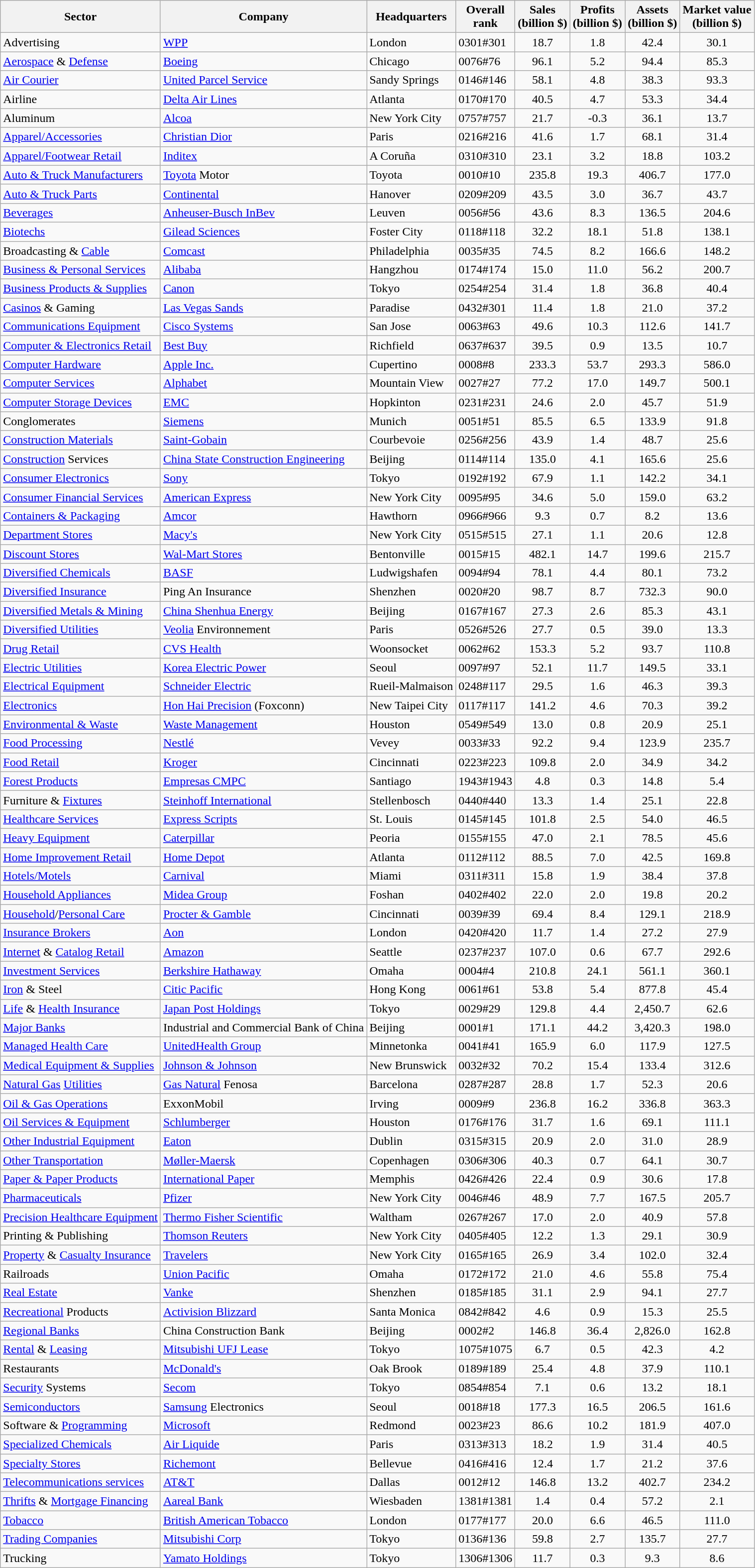<table class="wikitable sortable">
<tr style="background-color:#efefef;">
<th>Sector</th>
<th>Company</th>
<th>Headquarters</th>
<th>Overall <br> rank</th>
<th>Sales <br> (billion $)</th>
<th>Profits <br> (billion $)</th>
<th>Assets <br> (billion $)</th>
<th>Market value <br> (billion $)</th>
</tr>
<tr>
<td>Advertising</td>
<td><a href='#'>WPP</a></td>
<td>London</td>
<td><span>0301</span>#301</td>
<td style="text-align:center;">18.7</td>
<td style="text-align:center;">1.8</td>
<td style="text-align:center;">42.4</td>
<td style="text-align:center;">30.1</td>
</tr>
<tr>
<td><a href='#'>Aerospace</a> & <a href='#'>Defense</a></td>
<td><a href='#'>Boeing</a></td>
<td>Chicago</td>
<td><span>0076</span>#76</td>
<td style="text-align:center;">96.1</td>
<td style="text-align:center;">5.2</td>
<td style="text-align:center;">94.4</td>
<td style="text-align:center;">85.3</td>
</tr>
<tr>
<td><a href='#'>Air Courier</a></td>
<td><a href='#'>United Parcel Service</a></td>
<td Sandy Springs, Georgia>Sandy Springs</td>
<td><span>0146</span>#146</td>
<td style="text-align:center;">58.1</td>
<td style="text-align:center;">4.8</td>
<td style="text-align:center;">38.3</td>
<td style="text-align:center;">93.3</td>
</tr>
<tr>
<td>Airline</td>
<td><a href='#'>Delta Air Lines</a></td>
<td>Atlanta</td>
<td><span>0170</span>#170</td>
<td style="text-align:center;">40.5</td>
<td style="text-align:center;">4.7</td>
<td style="text-align:center;">53.3</td>
<td style="text-align:center;">34.4</td>
</tr>
<tr>
<td>Aluminum</td>
<td><a href='#'>Alcoa</a></td>
<td>New York City</td>
<td><span>0757</span>#757</td>
<td style="text-align:center;">21.7</td>
<td style="text-align:center;">-0.3</td>
<td style="text-align:center;">36.1</td>
<td style="text-align:center;">13.7</td>
</tr>
<tr>
<td><a href='#'>Apparel/Accessories</a></td>
<td><a href='#'>Christian Dior</a></td>
<td>Paris</td>
<td><span>0216</span>#216</td>
<td style="text-align:center;">41.6</td>
<td style="text-align:center;">1.7</td>
<td style="text-align:center;">68.1</td>
<td style="text-align:center;">31.4</td>
</tr>
<tr>
<td><a href='#'>Apparel/Footwear Retail</a></td>
<td><a href='#'>Inditex</a></td>
<td>A Coruña</td>
<td><span>0310</span>#310</td>
<td style="text-align:center;">23.1</td>
<td style="text-align:center;">3.2</td>
<td style="text-align:center;">18.8</td>
<td style="text-align:center;">103.2</td>
</tr>
<tr>
<td><a href='#'>Auto & Truck Manufacturers</a></td>
<td><a href='#'>Toyota</a> Motor</td>
<td Toyota, Aichi>Toyota</td>
<td><span>0010</span>#10</td>
<td style="text-align:center;">235.8</td>
<td style="text-align:center;">19.3</td>
<td style="text-align:center;">406.7</td>
<td style="text-align:center;">177.0</td>
</tr>
<tr>
<td><a href='#'>Auto & Truck Parts</a></td>
<td><a href='#'>Continental</a></td>
<td>Hanover</td>
<td><span>0209</span>#209</td>
<td style="text-align:center;">43.5</td>
<td style="text-align:center;">3.0</td>
<td style="text-align:center;">36.7</td>
<td style="text-align:center;">43.7</td>
</tr>
<tr>
<td><a href='#'>Beverages</a></td>
<td><a href='#'>Anheuser-Busch InBev</a></td>
<td>Leuven</td>
<td><span>0056</span>#56</td>
<td style="text-align:center;">43.6</td>
<td style="text-align:center;">8.3</td>
<td style="text-align:center;">136.5</td>
<td style="text-align:center;">204.6</td>
</tr>
<tr>
<td><a href='#'>Biotechs</a></td>
<td><a href='#'>Gilead Sciences</a></td>
<td Foster City, California>Foster City</td>
<td><span>0118</span>#118</td>
<td style="text-align:center;">32.2</td>
<td style="text-align:center;">18.1</td>
<td style="text-align:center;">51.8</td>
<td style="text-align:center;">138.1</td>
</tr>
<tr>
<td>Broadcasting & <a href='#'>Cable</a></td>
<td><a href='#'>Comcast</a></td>
<td>Philadelphia</td>
<td><span>0035</span>#35</td>
<td style="text-align:center;">74.5</td>
<td style="text-align:center;">8.2</td>
<td style="text-align:center;">166.6</td>
<td style="text-align:center;">148.2</td>
</tr>
<tr>
<td><a href='#'>Business & Personal Services</a></td>
<td><a href='#'>Alibaba</a></td>
<td>Hangzhou</td>
<td><span>0174</span>#174</td>
<td style="text-align:center;">15.0</td>
<td style="text-align:center;">11.0</td>
<td style="text-align:center;">56.2</td>
<td style="text-align:center;">200.7</td>
</tr>
<tr>
<td><a href='#'>Business Products & Supplies</a></td>
<td><a href='#'>Canon</a></td>
<td>Tokyo</td>
<td><span>0254</span>#254</td>
<td style="text-align:center;">31.4</td>
<td style="text-align:center;">1.8</td>
<td style="text-align:center;">36.8</td>
<td style="text-align:center;">40.4</td>
</tr>
<tr>
<td><a href='#'>Casinos</a> & Gaming</td>
<td><a href='#'>Las Vegas Sands</a></td>
<td Paradise, Nevada>Paradise</td>
<td><span>0432</span>#301</td>
<td style="text-align:center;">11.4</td>
<td style="text-align:center;">1.8</td>
<td style="text-align:center;">21.0</td>
<td style="text-align:center;">37.2</td>
</tr>
<tr>
<td><a href='#'>Communications Equipment</a></td>
<td><a href='#'>Cisco Systems</a></td>
<td San Jose, California>San Jose</td>
<td><span>0063</span>#63</td>
<td style="text-align:center;">49.6</td>
<td style="text-align:center;">10.3</td>
<td style="text-align:center;">112.6</td>
<td style="text-align:center;">141.7</td>
</tr>
<tr>
<td><a href='#'>Computer & Electronics Retail</a></td>
<td><a href='#'>Best Buy</a></td>
<td Richfield, Minnesota>Richfield</td>
<td><span>0637</span>#637</td>
<td style="text-align:center;">39.5</td>
<td style="text-align:center;">0.9</td>
<td style="text-align:center;">13.5</td>
<td style="text-align:center;">10.7</td>
</tr>
<tr>
<td><a href='#'>Computer Hardware</a></td>
<td><a href='#'>Apple Inc.</a></td>
<td>Cupertino</td>
<td><span>0008</span>#8</td>
<td style="text-align:center;">233.3</td>
<td style="text-align:center;">53.7</td>
<td style="text-align:center;">293.3</td>
<td style="text-align:center;">586.0</td>
</tr>
<tr>
<td><a href='#'>Computer Services</a></td>
<td><a href='#'>Alphabet</a></td>
<td Mountain View, California>Mountain View</td>
<td><span>0027</span>#27</td>
<td style="text-align:center;">77.2</td>
<td style="text-align:center;">17.0</td>
<td style="text-align:center;">149.7</td>
<td style="text-align:center;">500.1</td>
</tr>
<tr>
<td><a href='#'>Computer Storage Devices</a></td>
<td><a href='#'>EMC</a></td>
<td Hopkinton, Massachusetts>Hopkinton</td>
<td><span>0231</span>#231</td>
<td style="text-align:center;">24.6</td>
<td style="text-align:center;">2.0</td>
<td style="text-align:center;">45.7</td>
<td style="text-align:center;">51.9</td>
</tr>
<tr>
<td>Conglomerates</td>
<td><a href='#'>Siemens</a></td>
<td>Munich</td>
<td><span>0051</span>#51</td>
<td style="text-align:center;">85.5</td>
<td style="text-align:center;">6.5</td>
<td style="text-align:center;">133.9</td>
<td style="text-align:center;">91.8</td>
</tr>
<tr>
<td><a href='#'>Construction Materials</a></td>
<td><a href='#'>Saint-Gobain</a></td>
<td>Courbevoie</td>
<td><span>0256</span>#256</td>
<td style="text-align:center;">43.9</td>
<td style="text-align:center;">1.4</td>
<td style="text-align:center;">48.7</td>
<td style="text-align:center;">25.6</td>
</tr>
<tr>
<td><a href='#'>Construction</a> Services</td>
<td><a href='#'>China State Construction Engineering</a></td>
<td>Beijing</td>
<td><span>0114</span>#114</td>
<td style="text-align:center;">135.0</td>
<td style="text-align:center;">4.1</td>
<td style="text-align:center;">165.6</td>
<td style="text-align:center;">25.6</td>
</tr>
<tr>
<td><a href='#'>Consumer Electronics</a></td>
<td><a href='#'>Sony</a></td>
<td>Tokyo</td>
<td><span>0192</span>#192</td>
<td style="text-align:center;">67.9</td>
<td style="text-align:center;">1.1</td>
<td style="text-align:center;">142.2</td>
<td style="text-align:center;">34.1</td>
</tr>
<tr>
<td><a href='#'>Consumer Financial Services</a></td>
<td><a href='#'>American Express</a></td>
<td>New York City</td>
<td><span>0095</span>#95</td>
<td style="text-align:center;">34.6</td>
<td style="text-align:center;">5.0</td>
<td style="text-align:center;">159.0</td>
<td style="text-align:center;">63.2</td>
</tr>
<tr>
<td><a href='#'>Containers & Packaging</a></td>
<td><a href='#'>Amcor</a></td>
<td Hawthorn, Victoria>Hawthorn</td>
<td><span>0966</span>#966</td>
<td style="text-align:center;">9.3</td>
<td style="text-align:center;">0.7</td>
<td style="text-align:center;">8.2</td>
<td style="text-align:center;">13.6</td>
</tr>
<tr>
<td><a href='#'>Department Stores</a></td>
<td><a href='#'>Macy's</a></td>
<td>New York City</td>
<td><span>0515</span>#515</td>
<td style="text-align:center;">27.1</td>
<td style="text-align:center;">1.1</td>
<td style="text-align:center;">20.6</td>
<td style="text-align:center;">12.8</td>
</tr>
<tr>
<td><a href='#'>Discount Stores</a></td>
<td><a href='#'>Wal-Mart Stores</a></td>
<td Bentonville, Arkansas>Bentonville</td>
<td><span>0015</span>#15</td>
<td style="text-align:center;">482.1</td>
<td style="text-align:center;">14.7</td>
<td style="text-align:center;">199.6</td>
<td style="text-align:center;">215.7</td>
</tr>
<tr>
<td><a href='#'>Diversified Chemicals</a></td>
<td><a href='#'>BASF</a></td>
<td>Ludwigshafen</td>
<td><span>0094</span>#94</td>
<td style="text-align:center;">78.1</td>
<td style="text-align:center;">4.4</td>
<td style="text-align:center;">80.1</td>
<td style="text-align:center;">73.2</td>
</tr>
<tr>
<td><a href='#'>Diversified Insurance</a></td>
<td>Ping An Insurance</td>
<td>Shenzhen</td>
<td><span>0020</span>#20</td>
<td style="text-align:center;">98.7</td>
<td style="text-align:center;">8.7</td>
<td style="text-align:center;">732.3</td>
<td style="text-align:center;">90.0</td>
</tr>
<tr>
<td><a href='#'>Diversified Metals & Mining</a></td>
<td><a href='#'>China Shenhua Energy</a></td>
<td>Beijing</td>
<td><span>0167</span>#167</td>
<td style="text-align:center;">27.3</td>
<td style="text-align:center;">2.6</td>
<td style="text-align:center;">85.3</td>
<td style="text-align:center;">43.1</td>
</tr>
<tr>
<td><a href='#'>Diversified Utilities</a></td>
<td><a href='#'>Veolia</a> Environnement</td>
<td>Paris</td>
<td><span>0526</span>#526</td>
<td style="text-align:center;">27.7</td>
<td style="text-align:center;">0.5</td>
<td style="text-align:center;">39.0</td>
<td style="text-align:center;">13.3</td>
</tr>
<tr>
<td><a href='#'>Drug Retail</a></td>
<td><a href='#'>CVS Health</a></td>
<td Woonsocket, Rhode Island>Woonsocket</td>
<td><span>0062</span>#62</td>
<td style="text-align:center;">153.3</td>
<td style="text-align:center;">5.2</td>
<td style="text-align:center;">93.7</td>
<td style="text-align:center;">110.8</td>
</tr>
<tr>
<td><a href='#'>Electric Utilities</a></td>
<td><a href='#'>Korea Electric Power</a></td>
<td>Seoul</td>
<td><span>0097</span>#97</td>
<td style="text-align:center;">52.1</td>
<td style="text-align:center;">11.7</td>
<td style="text-align:center;">149.5</td>
<td style="text-align:center;">33.1</td>
</tr>
<tr>
<td><a href='#'>Electrical Equipment</a></td>
<td><a href='#'>Schneider Electric</a></td>
<td>Rueil-Malmaison</td>
<td><span>0248</span>#117</td>
<td style="text-align:center;">29.5</td>
<td style="text-align:center;">1.6</td>
<td style="text-align:center;">46.3</td>
<td style="text-align:center;">39.3</td>
</tr>
<tr>
<td><a href='#'>Electronics</a></td>
<td><a href='#'>Hon Hai Precision</a> (Foxconn)</td>
<td>New Taipei City</td>
<td><span>0117</span>#117</td>
<td style="text-align:center;">141.2</td>
<td style="text-align:center;">4.6</td>
<td style="text-align:center;">70.3</td>
<td style="text-align:center;">39.2</td>
</tr>
<tr>
<td><a href='#'>Environmental & Waste</a></td>
<td><a href='#'>Waste Management</a></td>
<td>Houston</td>
<td><span>0549</span>#549</td>
<td style="text-align:center;">13.0</td>
<td style="text-align:center;">0.8</td>
<td style="text-align:center;">20.9</td>
<td style="text-align:center;">25.1</td>
</tr>
<tr>
<td><a href='#'>Food Processing</a></td>
<td><a href='#'>Nestlé</a></td>
<td>Vevey</td>
<td><span>0033</span>#33</td>
<td style="text-align:center;">92.2</td>
<td style="text-align:center;">9.4</td>
<td style="text-align:center;">123.9</td>
<td style="text-align:center;">235.7</td>
</tr>
<tr>
<td><a href='#'>Food Retail</a></td>
<td><a href='#'>Kroger</a></td>
<td>Cincinnati</td>
<td><span>0223</span>#223</td>
<td style="text-align:center;">109.8</td>
<td style="text-align:center;">2.0</td>
<td style="text-align:center;">34.9</td>
<td style="text-align:center;">34.2</td>
</tr>
<tr>
<td><a href='#'>Forest Products</a></td>
<td><a href='#'>Empresas CMPC</a></td>
<td>Santiago</td>
<td><span>1943</span>#1943</td>
<td style="text-align:center;">4.8</td>
<td style="text-align:center;">0.3</td>
<td style="text-align:center;">14.8</td>
<td style="text-align:center;">5.4</td>
</tr>
<tr>
<td>Furniture & <a href='#'>Fixtures</a></td>
<td><a href='#'>Steinhoff International</a></td>
<td>Stellenbosch</td>
<td><span>0440</span>#440</td>
<td style="text-align:center;">13.3</td>
<td style="text-align:center;">1.4</td>
<td style="text-align:center;">25.1</td>
<td style="text-align:center;">22.8</td>
</tr>
<tr>
<td><a href='#'>Healthcare Services</a></td>
<td><a href='#'>Express Scripts</a></td>
<td>St. Louis</td>
<td><span>0145</span>#145</td>
<td style="text-align:center;">101.8</td>
<td style="text-align:center;">2.5</td>
<td style="text-align:center;">54.0</td>
<td style="text-align:center;">46.5</td>
</tr>
<tr>
<td><a href='#'>Heavy Equipment</a></td>
<td><a href='#'>Caterpillar</a></td>
<td Peoria, Illinois>Peoria</td>
<td><span>0155</span>#155</td>
<td style="text-align:center;">47.0</td>
<td style="text-align:center;">2.1</td>
<td style="text-align:center;">78.5</td>
<td style="text-align:center;">45.6</td>
</tr>
<tr>
<td><a href='#'>Home Improvement Retail</a></td>
<td><a href='#'>Home Depot</a></td>
<td>Atlanta</td>
<td><span>0112</span>#112</td>
<td style="text-align:center;">88.5</td>
<td style="text-align:center;">7.0</td>
<td style="text-align:center;">42.5</td>
<td style="text-align:center;">169.8</td>
</tr>
<tr>
<td><a href='#'>Hotels/Motels</a></td>
<td><a href='#'>Carnival</a></td>
<td>Miami</td>
<td><span>0311</span>#311</td>
<td style="text-align:center;">15.8</td>
<td style="text-align:center;">1.9</td>
<td style="text-align:center;">38.4</td>
<td style="text-align:center;">37.8</td>
</tr>
<tr>
<td><a href='#'>Household Appliances</a></td>
<td><a href='#'>Midea Group</a></td>
<td>Foshan</td>
<td><span>0402</span>#402</td>
<td style="text-align:center;">22.0</td>
<td style="text-align:center;">2.0</td>
<td style="text-align:center;">19.8</td>
<td style="text-align:center;">20.2</td>
</tr>
<tr>
<td><a href='#'>Household</a>/<a href='#'>Personal Care</a></td>
<td><a href='#'>Procter & Gamble</a></td>
<td>Cincinnati</td>
<td><span>0039</span>#39</td>
<td style="text-align:center;">69.4</td>
<td style="text-align:center;">8.4</td>
<td style="text-align:center;">129.1</td>
<td style="text-align:center;">218.9</td>
</tr>
<tr>
<td><a href='#'>Insurance Brokers</a></td>
<td><a href='#'>Aon</a></td>
<td>London</td>
<td><span>0420</span>#420</td>
<td style="text-align:center;">11.7</td>
<td style="text-align:center;">1.4</td>
<td style="text-align:center;">27.2</td>
<td style="text-align:center;">27.9</td>
</tr>
<tr>
<td><a href='#'>Internet</a> & <a href='#'>Catalog Retail</a></td>
<td><a href='#'>Amazon</a></td>
<td>Seattle</td>
<td><span>0237</span>#237</td>
<td style="text-align:center;">107.0</td>
<td style="text-align:center;">0.6</td>
<td style="text-align:center;">67.7</td>
<td style="text-align:center;">292.6</td>
</tr>
<tr>
<td><a href='#'>Investment Services</a></td>
<td><a href='#'>Berkshire Hathaway</a></td>
<td>Omaha</td>
<td><span>0004</span>#4</td>
<td style="text-align:center;">210.8</td>
<td style="text-align:center;">24.1</td>
<td style="text-align:center;">561.1</td>
<td style="text-align:center;">360.1</td>
</tr>
<tr>
<td><a href='#'>Iron</a> & Steel</td>
<td><a href='#'>Citic Pacific</a></td>
<td>Hong Kong</td>
<td><span>0061</span>#61</td>
<td style="text-align:center;">53.8</td>
<td style="text-align:center;">5.4</td>
<td style="text-align:center;">877.8</td>
<td style="text-align:center;">45.4</td>
</tr>
<tr>
<td><a href='#'>Life</a> & <a href='#'>Health Insurance</a></td>
<td><a href='#'>Japan Post Holdings</a></td>
<td>Tokyo</td>
<td><span>0029</span>#29</td>
<td style="text-align:center;">129.8</td>
<td style="text-align:center;">4.4</td>
<td style="text-align:center;">2,450.7</td>
<td style="text-align:center;">62.6</td>
</tr>
<tr>
<td><a href='#'>Major Banks</a></td>
<td>Industrial and Commercial Bank of China</td>
<td>Beijing</td>
<td><span>0001</span>#1</td>
<td style="text-align:center;">171.1</td>
<td style="text-align:center;">44.2</td>
<td style="text-align:center;">3,420.3</td>
<td style="text-align:center;">198.0</td>
</tr>
<tr>
<td><a href='#'>Managed Health Care</a></td>
<td><a href='#'>UnitedHealth Group</a></td>
<td Minnetonka, Minnesota>Minnetonka</td>
<td><span>0041</span>#41</td>
<td style="text-align:center;">165.9</td>
<td style="text-align:center;">6.0</td>
<td style="text-align:center;">117.9</td>
<td style="text-align:center;">127.5</td>
</tr>
<tr>
<td><a href='#'>Medical Equipment & Supplies</a></td>
<td><a href='#'>Johnson & Johnson</a></td>
<td New Brunswick, New Jersey>New Brunswick</td>
<td><span>0032</span>#32</td>
<td style="text-align:center;">70.2</td>
<td style="text-align:center;">15.4</td>
<td style="text-align:center;">133.4</td>
<td style="text-align:center;">312.6</td>
</tr>
<tr>
<td><a href='#'>Natural Gas</a> <a href='#'>Utilities</a></td>
<td><a href='#'>Gas Natural</a> Fenosa</td>
<td>Barcelona</td>
<td><span>0287</span>#287</td>
<td style="text-align:center;">28.8</td>
<td style="text-align:center;">1.7</td>
<td style="text-align:center;">52.3</td>
<td style="text-align:center;">20.6</td>
</tr>
<tr>
<td><a href='#'>Oil & Gas Operations</a></td>
<td>ExxonMobil</td>
<td>Irving</td>
<td><span>0009</span>#9</td>
<td style="text-align:center;">236.8</td>
<td style="text-align:center;">16.2</td>
<td style="text-align:center;">336.8</td>
<td style="text-align:center;">363.3</td>
</tr>
<tr>
<td><a href='#'>Oil Services & Equipment</a></td>
<td><a href='#'>Schlumberger</a></td>
<td>Houston</td>
<td><span>0176</span>#176</td>
<td style="text-align:center;">31.7</td>
<td style="text-align:center;">1.6</td>
<td style="text-align:center;">69.1</td>
<td style="text-align:center;">111.1</td>
</tr>
<tr>
<td><a href='#'>Other Industrial Equipment</a></td>
<td><a href='#'>Eaton</a></td>
<td>Dublin</td>
<td><span>0315</span>#315</td>
<td style="text-align:center;">20.9</td>
<td style="text-align:center;">2.0</td>
<td style="text-align:center;">31.0</td>
<td style="text-align:center;">28.9</td>
</tr>
<tr>
<td><a href='#'>Other Transportation</a></td>
<td><a href='#'>Møller-Maersk</a></td>
<td>Copenhagen</td>
<td><span>0306</span>#306</td>
<td style="text-align:center;">40.3</td>
<td style="text-align:center;">0.7</td>
<td style="text-align:center;">64.1</td>
<td style="text-align:center;">30.7</td>
</tr>
<tr>
<td><a href='#'>Paper & Paper Products</a></td>
<td><a href='#'>International Paper</a></td>
<td Memphis, Tennessee>Memphis</td>
<td><span>0426</span>#426</td>
<td style="text-align:center;">22.4</td>
<td style="text-align:center;">0.9</td>
<td style="text-align:center;">30.6</td>
<td style="text-align:center;">17.8</td>
</tr>
<tr>
<td><a href='#'>Pharmaceuticals</a></td>
<td><a href='#'>Pfizer</a></td>
<td>New York City</td>
<td><span>0046</span>#46</td>
<td style="text-align:center;">48.9</td>
<td style="text-align:center;">7.7</td>
<td style="text-align:center;">167.5</td>
<td style="text-align:center;">205.7</td>
</tr>
<tr>
<td><a href='#'>Precision Healthcare Equipment</a></td>
<td><a href='#'>Thermo Fisher Scientific</a></td>
<td Waltham, Massachusetts>Waltham</td>
<td><span>0267</span>#267</td>
<td style="text-align:center;">17.0</td>
<td style="text-align:center;">2.0</td>
<td style="text-align:center;">40.9</td>
<td style="text-align:center;">57.8</td>
</tr>
<tr>
<td>Printing & Publishing</td>
<td><a href='#'>Thomson Reuters</a></td>
<td>New York City</td>
<td><span>0405</span>#405</td>
<td style="text-align:center;">12.2</td>
<td style="text-align:center;">1.3</td>
<td style="text-align:center;">29.1</td>
<td style="text-align:center;">30.9</td>
</tr>
<tr>
<td><a href='#'>Property</a> & <a href='#'>Casualty Insurance</a></td>
<td><a href='#'>Travelers</a></td>
<td>New York City</td>
<td><span>0165</span>#165</td>
<td style="text-align:center;">26.9</td>
<td style="text-align:center;">3.4</td>
<td style="text-align:center;">102.0</td>
<td style="text-align:center;">32.4</td>
</tr>
<tr>
<td>Railroads</td>
<td><a href='#'>Union Pacific</a></td>
<td>Omaha</td>
<td><span>0172</span>#172</td>
<td style="text-align:center;">21.0</td>
<td style="text-align:center;">4.6</td>
<td style="text-align:center;">55.8</td>
<td style="text-align:center;">75.4</td>
</tr>
<tr>
<td><a href='#'>Real Estate</a></td>
<td><a href='#'>Vanke</a></td>
<td>Shenzhen</td>
<td><span>0185</span>#185</td>
<td style="text-align:center;">31.1</td>
<td style="text-align:center;">2.9</td>
<td style="text-align:center;">94.1</td>
<td style="text-align:center;">27.7</td>
</tr>
<tr>
<td><a href='#'>Recreational</a> Products</td>
<td><a href='#'>Activision Blizzard</a></td>
<td Santa Monica, California>Santa Monica</td>
<td><span>0842</span>#842</td>
<td style="text-align:center;">4.6</td>
<td style="text-align:center;">0.9</td>
<td style="text-align:center;">15.3</td>
<td style="text-align:center;">25.5</td>
</tr>
<tr>
<td><a href='#'>Regional Banks</a></td>
<td>China Construction Bank</td>
<td>Beijing</td>
<td><span>0002</span>#2</td>
<td style="text-align:center;">146.8</td>
<td style="text-align:center;">36.4</td>
<td style="text-align:center;">2,826.0</td>
<td style="text-align:center;">162.8</td>
</tr>
<tr>
<td><a href='#'>Rental</a> & <a href='#'>Leasing</a></td>
<td><a href='#'>Mitsubishi UFJ Lease</a></td>
<td>Tokyo</td>
<td><span>1075</span>#1075</td>
<td style="text-align:center;">6.7</td>
<td style="text-align:center;">0.5</td>
<td style="text-align:center;">42.3</td>
<td style="text-align:center;">4.2</td>
</tr>
<tr>
<td>Restaurants</td>
<td><a href='#'>McDonald's</a></td>
<td Oak Brook, Illinois>Oak Brook</td>
<td><span>0189</span>#189</td>
<td style="text-align:center;">25.4</td>
<td style="text-align:center;">4.8</td>
<td style="text-align:center;">37.9</td>
<td style="text-align:center;">110.1</td>
</tr>
<tr>
<td><a href='#'>Security</a> Systems</td>
<td><a href='#'>Secom</a></td>
<td>Tokyo</td>
<td><span>0854</span>#854</td>
<td style="text-align:center;">7.1</td>
<td style="text-align:center;">0.6</td>
<td style="text-align:center;">13.2</td>
<td style="text-align:center;">18.1</td>
</tr>
<tr>
<td><a href='#'>Semiconductors</a></td>
<td><a href='#'>Samsung</a> Electronics</td>
<td>Seoul</td>
<td><span>0018</span>#18</td>
<td style="text-align:center;">177.3</td>
<td style="text-align:center;">16.5</td>
<td style="text-align:center;">206.5</td>
<td style="text-align:center;">161.6</td>
</tr>
<tr>
<td>Software & <a href='#'>Programming</a></td>
<td><a href='#'>Microsoft</a></td>
<td Redmond, Washington>Redmond</td>
<td><span>0023</span>#23</td>
<td style="text-align:center;">86.6</td>
<td style="text-align:center;">10.2</td>
<td style="text-align:center;">181.9</td>
<td style="text-align:center;">407.0</td>
</tr>
<tr>
<td><a href='#'>Specialized Chemicals</a></td>
<td><a href='#'>Air Liquide</a></td>
<td>Paris</td>
<td><span>0313</span>#313</td>
<td style="text-align:center;">18.2</td>
<td style="text-align:center;">1.9</td>
<td style="text-align:center;">31.4</td>
<td style="text-align:center;">40.5</td>
</tr>
<tr>
<td><a href='#'>Specialty Stores</a></td>
<td><a href='#'>Richemont</a></td>
<td Bellevue, Switzerland>Bellevue</td>
<td><span>0416</span>#416</td>
<td style="text-align:center;">12.4</td>
<td style="text-align:center;">1.7</td>
<td style="text-align:center;">21.2</td>
<td style="text-align:center;">37.6</td>
</tr>
<tr>
<td><a href='#'>Telecommunications services</a></td>
<td><a href='#'>AT&T</a></td>
<td>Dallas</td>
<td><span>0012</span>#12</td>
<td style="text-align:center;">146.8</td>
<td style="text-align:center;">13.2</td>
<td style="text-align:center;">402.7</td>
<td style="text-align:center;">234.2</td>
</tr>
<tr>
<td><a href='#'>Thrifts</a> & <a href='#'>Mortgage Financing</a></td>
<td><a href='#'>Aareal Bank</a></td>
<td>Wiesbaden</td>
<td><span>1381</span>#1381</td>
<td style="text-align:center;">1.4</td>
<td style="text-align:center;">0.4</td>
<td style="text-align:center;">57.2</td>
<td style="text-align:center;">2.1</td>
</tr>
<tr>
<td><a href='#'>Tobacco</a></td>
<td><a href='#'>British American Tobacco</a></td>
<td>London</td>
<td><span>0177</span>#177</td>
<td style="text-align:center;">20.0</td>
<td style="text-align:center;">6.6</td>
<td style="text-align:center;">46.5</td>
<td style="text-align:center;">111.0</td>
</tr>
<tr>
<td><a href='#'>Trading Companies</a></td>
<td><a href='#'>Mitsubishi Corp</a></td>
<td>Tokyo</td>
<td><span>0136</span>#136</td>
<td style="text-align:center;">59.8</td>
<td style="text-align:center;">2.7</td>
<td style="text-align:center;">135.7</td>
<td style="text-align:center;">27.7</td>
</tr>
<tr>
<td>Trucking</td>
<td><a href='#'>Yamato Holdings</a></td>
<td>Tokyo</td>
<td><span>1306</span>#1306</td>
<td style="text-align:center;">11.7</td>
<td style="text-align:center;">0.3</td>
<td style="text-align:center;">9.3</td>
<td style="text-align:center;">8.6</td>
</tr>
</table>
